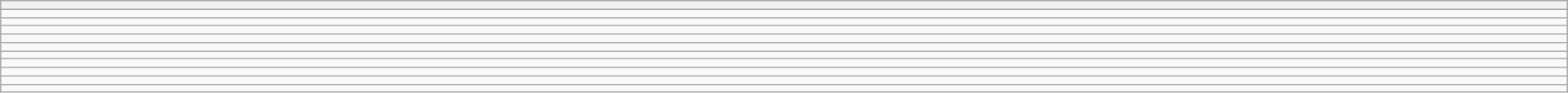<table class="wikitable" style="font-size:90%" width=100%>
<tr>
<th scope="col"></th>
</tr>
<tr>
<td></td>
</tr>
<tr>
<td></td>
</tr>
<tr>
<td></td>
</tr>
<tr>
<td></td>
</tr>
<tr>
<td></td>
</tr>
<tr>
<td></td>
</tr>
<tr>
<td></td>
</tr>
<tr>
<td></td>
</tr>
<tr>
<td></td>
</tr>
<tr>
<td></td>
</tr>
</table>
